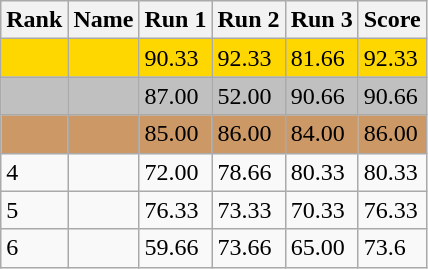<table class="wikitable">
<tr>
<th>Rank</th>
<th>Name</th>
<th>Run 1</th>
<th>Run 2</th>
<th>Run 3</th>
<th>Score</th>
</tr>
<tr style="background:gold;">
<td></td>
<td></td>
<td>90.33</td>
<td>92.33</td>
<td>81.66</td>
<td>92.33</td>
</tr>
<tr style="background:silver;">
<td></td>
<td></td>
<td>87.00</td>
<td>52.00</td>
<td>90.66</td>
<td>90.66</td>
</tr>
<tr style="background:#CC9966;">
<td></td>
<td></td>
<td>85.00</td>
<td>86.00</td>
<td>84.00</td>
<td>86.00</td>
</tr>
<tr>
<td>4</td>
<td></td>
<td>72.00</td>
<td>78.66</td>
<td>80.33</td>
<td>80.33</td>
</tr>
<tr>
<td>5</td>
<td></td>
<td>76.33</td>
<td>73.33</td>
<td>70.33</td>
<td>76.33</td>
</tr>
<tr>
<td>6</td>
<td></td>
<td>59.66</td>
<td>73.66</td>
<td>65.00</td>
<td>73.6</td>
</tr>
</table>
